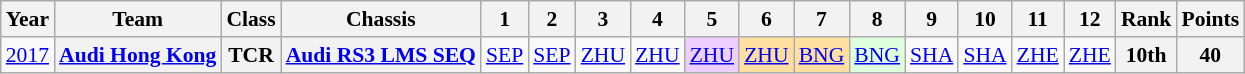<table class="wikitable" style="text-align:center; font-size:90%">
<tr>
<th>Year</th>
<th>Team</th>
<th>Class</th>
<th>Chassis</th>
<th>1</th>
<th>2</th>
<th>3</th>
<th>4</th>
<th>5</th>
<th>6</th>
<th>7</th>
<th>8</th>
<th>9</th>
<th>10</th>
<th>11</th>
<th>12</th>
<th>Rank</th>
<th>Points</th>
</tr>
<tr>
<td><a href='#'>2017</a></td>
<th><a href='#'>Audi Hong Kong</a></th>
<th>TCR</th>
<th><a href='#'>Audi RS3 LMS SEQ</a></th>
<td><a href='#'>SEP</a></td>
<td><a href='#'>SEP</a></td>
<td><a href='#'>ZHU</a></td>
<td><a href='#'>ZHU</a></td>
<td style="background:#efcfff;"><a href='#'>ZHU</a><br></td>
<td style="background:#ffdf9f;"><a href='#'>ZHU</a><br></td>
<td style="background:#ffdf9f;"><a href='#'>BNG</a><br></td>
<td style="background:#dfffdf;"><a href='#'>BNG</a><br></td>
<td><a href='#'>SHA</a></td>
<td><a href='#'>SHA</a></td>
<td><a href='#'>ZHE</a></td>
<td><a href='#'>ZHE</a></td>
<th>10th</th>
<th>40</th>
</tr>
</table>
